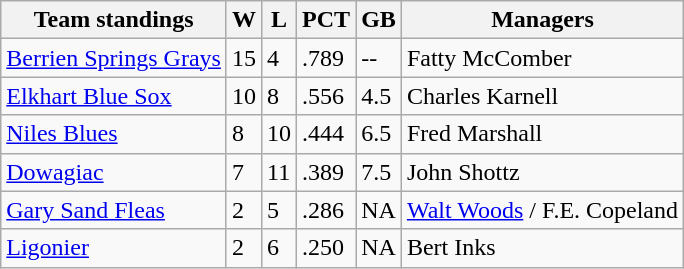<table class="wikitable">
<tr>
<th>Team standings</th>
<th>W</th>
<th>L</th>
<th>PCT</th>
<th>GB</th>
<th>Managers</th>
</tr>
<tr>
<td><a href='#'>Berrien Springs Grays</a></td>
<td>15</td>
<td>4</td>
<td>.789</td>
<td>--</td>
<td>Fatty McComber</td>
</tr>
<tr>
<td><a href='#'>Elkhart Blue Sox</a></td>
<td>10</td>
<td>8</td>
<td>.556</td>
<td>4.5</td>
<td>Charles Karnell</td>
</tr>
<tr>
<td><a href='#'>Niles Blues</a></td>
<td>8</td>
<td>10</td>
<td>.444</td>
<td>6.5</td>
<td>Fred Marshall</td>
</tr>
<tr>
<td><a href='#'>Dowagiac</a></td>
<td>7</td>
<td>11</td>
<td>.389</td>
<td>7.5</td>
<td>John Shottz</td>
</tr>
<tr>
<td><a href='#'>Gary Sand Fleas</a></td>
<td>2</td>
<td>5</td>
<td>.286</td>
<td>NA</td>
<td><a href='#'>Walt Woods</a> / F.E. Copeland</td>
</tr>
<tr>
<td><a href='#'>Ligonier</a></td>
<td>2</td>
<td>6</td>
<td>.250</td>
<td>NA</td>
<td>Bert Inks</td>
</tr>
</table>
